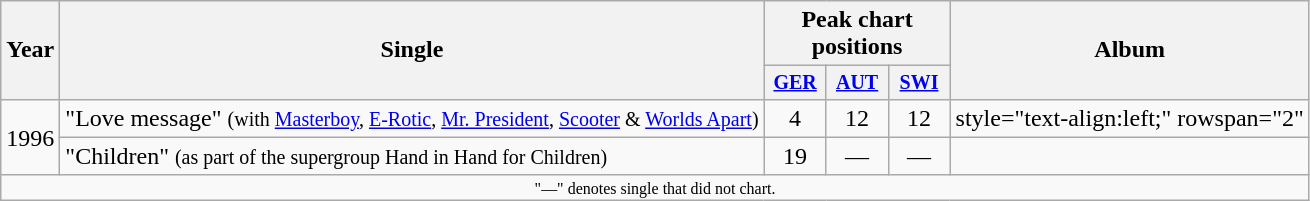<table class="wikitable" style="text-align:center;">
<tr>
<th rowspan="2">Year</th>
<th rowspan="2">Single</th>
<th colspan="3">Peak chart positions</th>
<th rowspan="2">Album</th>
</tr>
<tr style="font-size:smaller;">
<th style="width:35px;"><a href='#'>GER</a><br></th>
<th style="width:35px;"><a href='#'>AUT</a></th>
<th style="width:35px;"><a href='#'>SWI</a></th>
</tr>
<tr>
<td style="text-align:left;" rowspan="2">1996</td>
<td style="text-align:left;">"Love message" <small>(with <a href='#'>Masterboy</a>, <a href='#'>E-Rotic</a>, <a href='#'>Mr. President</a>, <a href='#'>Scooter</a> & <a href='#'>Worlds Apart</a>)</small></td>
<td>4</td>
<td>12</td>
<td>12</td>
<td>style="text-align:left;" rowspan="2" </td>
</tr>
<tr>
<td style="text-align:left;">"Children" <small>(as part of the supergroup Hand in Hand for Children)</small></td>
<td>19</td>
<td>—</td>
<td>—</td>
</tr>
<tr>
<td colspan="15" style="font-size:8pt">"—" denotes single that did not chart.</td>
</tr>
</table>
